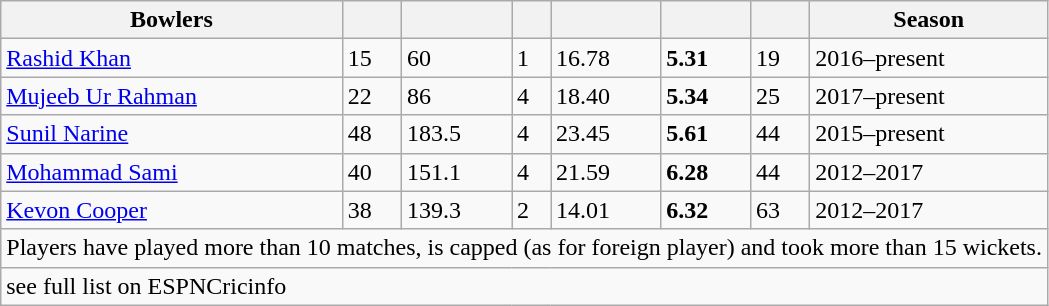<table class="wikitable">
<tr>
<th>Bowlers</th>
<th></th>
<th></th>
<th></th>
<th></th>
<th></th>
<th></th>
<th>Season</th>
</tr>
<tr>
<td><a href='#'>Rashid Khan</a></td>
<td>15</td>
<td>60</td>
<td>1</td>
<td>16.78</td>
<td><strong>5.31</strong></td>
<td>19</td>
<td>2016–present</td>
</tr>
<tr>
<td><a href='#'>Mujeeb Ur Rahman</a></td>
<td>22</td>
<td>86</td>
<td>4</td>
<td>18.40</td>
<td><strong>5.34</strong></td>
<td>25</td>
<td>2017–present</td>
</tr>
<tr>
<td><a href='#'>Sunil Narine</a></td>
<td>48</td>
<td>183.5</td>
<td>4</td>
<td>23.45</td>
<td><strong>5.61</strong></td>
<td>44</td>
<td>2015–present</td>
</tr>
<tr>
<td><a href='#'>Mohammad Sami</a></td>
<td>40</td>
<td>151.1</td>
<td>4</td>
<td>21.59</td>
<td><strong>6.28</strong></td>
<td>44</td>
<td>2012–2017</td>
</tr>
<tr>
<td><a href='#'>Kevon Cooper</a></td>
<td>38</td>
<td>139.3</td>
<td>2</td>
<td>14.01</td>
<td><strong>6.32</strong></td>
<td>63</td>
<td>2012–2017</td>
</tr>
<tr>
<td colspan="8">Players have played more than 10 matches, is capped (as for foreign player) and took more than 15 wickets.</td>
</tr>
<tr>
<td colspan="8">see full list on ESPNCricinfo</td>
</tr>
</table>
